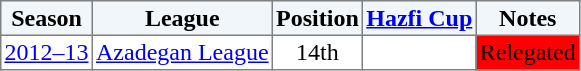<table border="1" cellpadding="2" style="border-collapse:collapse; text-align:center; font-size:normal;">
<tr style="background:#f0f6fa;">
<th>Season</th>
<th>League</th>
<th>Position</th>
<th><a href='#'>Hazfi Cup</a></th>
<th>Notes</th>
</tr>
<tr>
<td><a href='#'>2012–13</a></td>
<td><a href='#'>Azadegan League</a></td>
<td>14th</td>
<td></td>
<td bgcolor=Red>Relegated</td>
</tr>
</table>
